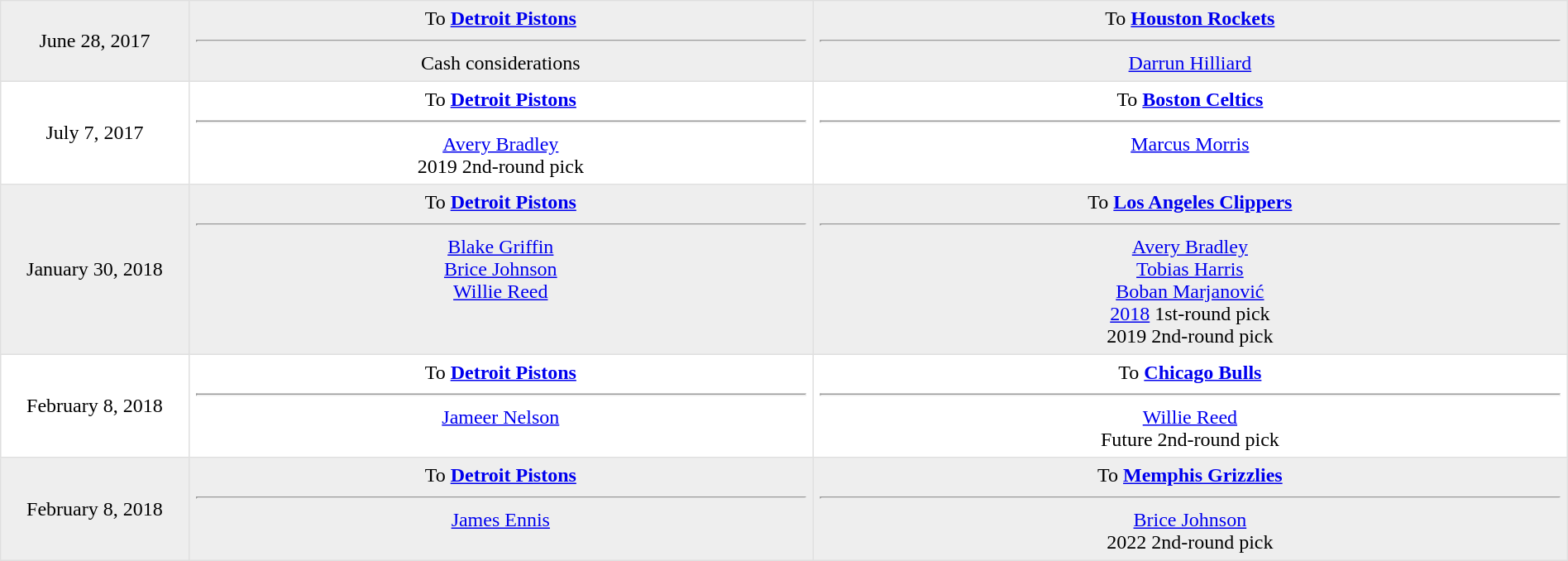<table border=1 style="border-collapse:collapse; text-align: center; width: 100%" bordercolor="#DFDFDF"  cellpadding="5">
<tr style="background:#eee;">
<td style="width:12%">June 28, 2017</td>
<td style="width:44; vertical-align:top;">To <strong><a href='#'>Detroit Pistons</a></strong><hr>Cash considerations</td>
<td style="width:44; vertical-align:top;">To <strong><a href='#'>Houston Rockets</a></strong><hr><a href='#'>Darrun Hilliard</a></td>
</tr>
<tr>
<td style="width:12%">July 7, 2017</td>
<td style="width:44; vertical-align:top;">To <strong><a href='#'>Detroit Pistons</a></strong><hr><a href='#'>Avery Bradley</a><br>2019 2nd-round pick</td>
<td style="width:44; vertical-align:top;">To <strong><a href='#'>Boston Celtics</a></strong><hr><a href='#'>Marcus Morris</a></td>
</tr>
<tr style="background:#eee;">
<td style="width:12%">January 30, 2018</td>
<td style="width:44; vertical-align:top;">To <strong><a href='#'>Detroit Pistons</a></strong><hr><a href='#'>Blake Griffin</a><br><a href='#'>Brice Johnson</a><br><a href='#'>Willie Reed</a></td>
<td style="width:44; vertical-align:top;">To <strong><a href='#'>Los Angeles Clippers</a></strong><hr><a href='#'>Avery Bradley</a><br><a href='#'>Tobias Harris</a><br><a href='#'>Boban Marjanović</a><br><a href='#'>2018</a> 1st-round pick<br>2019 2nd-round pick</td>
</tr>
<tr>
<td style="width:12%">February 8, 2018</td>
<td style="width:44; vertical-align:top;">To <strong><a href='#'>Detroit Pistons</a></strong><hr><a href='#'>Jameer Nelson</a></td>
<td style="width:44; vertical-align:top;">To <strong><a href='#'>Chicago Bulls</a></strong><hr><a href='#'>Willie Reed</a><br>Future 2nd-round pick</td>
</tr>
<tr style="background:#eee;">
<td style="width:12%">February 8, 2018</td>
<td style="width:44; vertical-align:top;">To <strong><a href='#'>Detroit Pistons</a></strong><hr><a href='#'>James Ennis</a></td>
<td style="width:44; vertical-align:top;">To <strong><a href='#'>Memphis Grizzlies</a></strong><hr><a href='#'>Brice Johnson</a><br>2022 2nd-round pick</td>
</tr>
</table>
